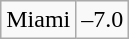<table class="wikitable" style="border: none;">
<tr align="center">
</tr>
<tr align="center">
<td>Miami</td>
<td>–7.0</td>
</tr>
</table>
